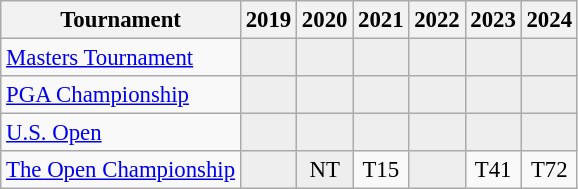<table class="wikitable" style="font-size:95%;text-align:center;">
<tr>
<th>Tournament</th>
<th>2019</th>
<th>2020</th>
<th>2021</th>
<th>2022</th>
<th>2023</th>
<th>2024</th>
</tr>
<tr>
<td align=left><a href='#'>Masters Tournament</a></td>
<td style="background:#eeeeee;"></td>
<td style="background:#eeeeee;"></td>
<td style="background:#eeeeee;"></td>
<td style="background:#eeeeee;"></td>
<td style="background:#eeeeee;"></td>
<td style="background:#eeeeee;"></td>
</tr>
<tr>
<td align=left><a href='#'>PGA Championship</a></td>
<td style="background:#eeeeee;"></td>
<td style="background:#eeeeee;"></td>
<td style="background:#eeeeee;"></td>
<td style="background:#eeeeee;"></td>
<td style="background:#eeeeee;"></td>
<td style="background:#eeeeee;"></td>
</tr>
<tr>
<td align=left><a href='#'>U.S. Open</a></td>
<td style="background:#eeeeee;"></td>
<td style="background:#eeeeee;"></td>
<td style="background:#eeeeee;"></td>
<td style="background:#eeeeee;"></td>
<td style="background:#eeeeee;"></td>
<td style="background:#eeeeee;"></td>
</tr>
<tr>
<td align=left><a href='#'>The Open Championship</a></td>
<td style="background:#eeeeee;"></td>
<td style="background:#eeeeee;">NT</td>
<td>T15</td>
<td style="background:#eeeeee;"></td>
<td>T41</td>
<td>T72</td>
</tr>
</table>
